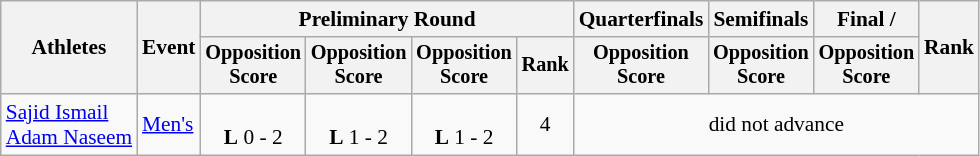<table class=wikitable style=font-size:89%;text-align:center>
<tr>
<th rowspan=2>Athletes</th>
<th rowspan=2>Event</th>
<th colspan=4>Preliminary Round</th>
<th>Quarterfinals</th>
<th>Semifinals</th>
<th>Final / </th>
<th rowspan=2>Rank</th>
</tr>
<tr style=font-size:95%>
<th>Opposition<br>Score</th>
<th>Opposition<br>Score</th>
<th>Opposition<br>Score</th>
<th>Rank</th>
<th>Opposition<br>Score</th>
<th>Opposition<br>Score</th>
<th>Opposition<br>Score</th>
</tr>
<tr align=center>
<td align=left><a href='#'>Sajid Ismail</a><br><a href='#'>Adam Naseem</a></td>
<td align=left><a href='#'>Men's</a></td>
<td><br><strong>L</strong> 0 - 2</td>
<td><br><strong>L</strong> 1 - 2</td>
<td><br><strong>L</strong> 1 - 2</td>
<td>4</td>
<td colspan=4>did not advance</td>
</tr>
</table>
